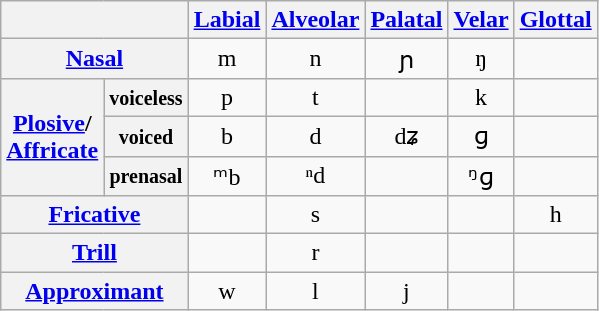<table class="wikitable" style="text-align:center">
<tr>
<th colspan="2"></th>
<th><a href='#'>Labial</a></th>
<th><a href='#'>Alveolar</a></th>
<th><a href='#'>Palatal</a></th>
<th><a href='#'>Velar</a></th>
<th><a href='#'>Glottal</a></th>
</tr>
<tr>
<th colspan="2"><a href='#'>Nasal</a></th>
<td>m</td>
<td>n</td>
<td>ɲ</td>
<td>ŋ</td>
<td></td>
</tr>
<tr>
<th rowspan="3"><a href='#'>Plosive</a>/<br><a href='#'>Affricate</a></th>
<th><small>voiceless</small></th>
<td>p</td>
<td>t</td>
<td></td>
<td>k</td>
<td></td>
</tr>
<tr>
<th><small>voiced</small></th>
<td>b</td>
<td>d</td>
<td>dʑ</td>
<td>ɡ</td>
<td></td>
</tr>
<tr>
<th><small>prenasal</small></th>
<td>ᵐb</td>
<td>ⁿd</td>
<td></td>
<td>ᵑɡ</td>
<td></td>
</tr>
<tr>
<th colspan="2"><a href='#'>Fricative</a></th>
<td></td>
<td>s</td>
<td></td>
<td></td>
<td>h</td>
</tr>
<tr>
<th colspan="2"><a href='#'>Trill</a></th>
<td></td>
<td>r</td>
<td></td>
<td></td>
<td></td>
</tr>
<tr>
<th colspan="2"><a href='#'>Approximant</a></th>
<td>w</td>
<td>l</td>
<td>j</td>
<td></td>
<td></td>
</tr>
</table>
